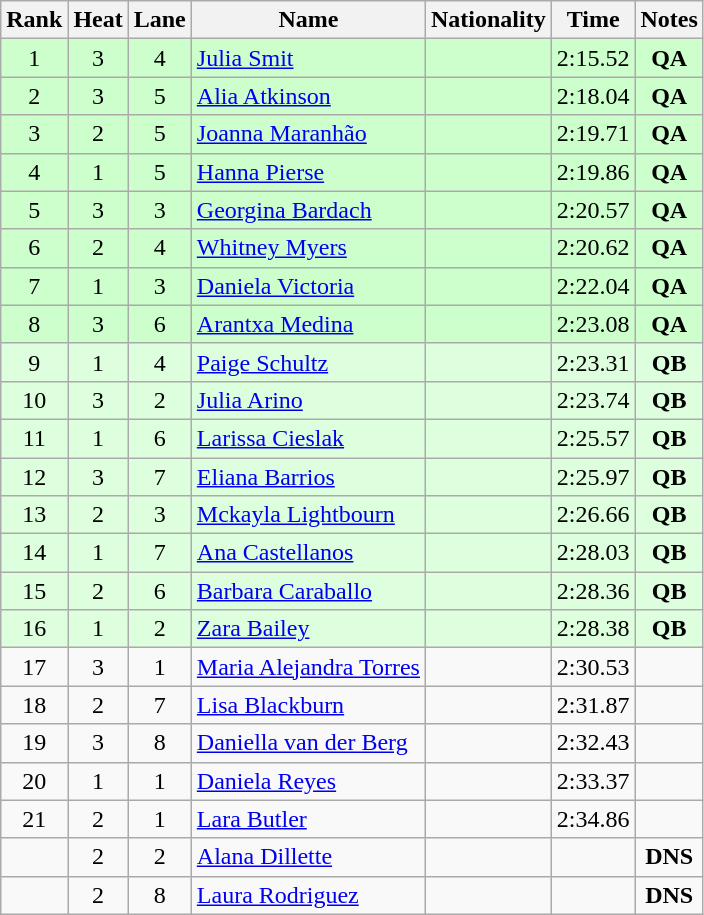<table class="wikitable sortable" style="text-align:center">
<tr>
<th>Rank</th>
<th>Heat</th>
<th>Lane</th>
<th>Name</th>
<th>Nationality</th>
<th>Time</th>
<th>Notes</th>
</tr>
<tr bgcolor=ccffcc>
<td>1</td>
<td>3</td>
<td>4</td>
<td align=left><a href='#'>Julia Smit</a></td>
<td align=left></td>
<td>2:15.52</td>
<td><strong>QA</strong></td>
</tr>
<tr bgcolor=ccffcc>
<td>2</td>
<td>3</td>
<td>5</td>
<td align=left><a href='#'>Alia Atkinson</a></td>
<td align=left></td>
<td>2:18.04</td>
<td><strong>QA</strong></td>
</tr>
<tr bgcolor=ccffcc>
<td>3</td>
<td>2</td>
<td>5</td>
<td align=left><a href='#'>Joanna Maranhão</a></td>
<td align=left></td>
<td>2:19.71</td>
<td><strong>QA</strong></td>
</tr>
<tr bgcolor=ccffcc>
<td>4</td>
<td>1</td>
<td>5</td>
<td align=left><a href='#'>Hanna Pierse</a></td>
<td align=left></td>
<td>2:19.86</td>
<td><strong>QA</strong></td>
</tr>
<tr bgcolor=ccffcc>
<td>5</td>
<td>3</td>
<td>3</td>
<td align=left><a href='#'>Georgina Bardach</a></td>
<td align=left></td>
<td>2:20.57</td>
<td><strong>QA</strong></td>
</tr>
<tr bgcolor=ccffcc>
<td>6</td>
<td>2</td>
<td>4</td>
<td align=left><a href='#'>Whitney Myers</a></td>
<td align=left></td>
<td>2:20.62</td>
<td><strong>QA</strong></td>
</tr>
<tr bgcolor=ccffcc>
<td>7</td>
<td>1</td>
<td>3</td>
<td align=left><a href='#'>Daniela Victoria</a></td>
<td align=left></td>
<td>2:22.04</td>
<td><strong>QA</strong></td>
</tr>
<tr bgcolor=ccffcc>
<td>8</td>
<td>3</td>
<td>6</td>
<td align=left><a href='#'>Arantxa Medina</a></td>
<td align=left></td>
<td>2:23.08</td>
<td><strong>QA</strong></td>
</tr>
<tr bgcolor=ddffdd>
<td>9</td>
<td>1</td>
<td>4</td>
<td align=left><a href='#'>Paige Schultz</a></td>
<td align=left></td>
<td>2:23.31</td>
<td><strong>QB</strong></td>
</tr>
<tr bgcolor=ddffdd>
<td>10</td>
<td>3</td>
<td>2</td>
<td align=left><a href='#'>Julia Arino</a></td>
<td align=left></td>
<td>2:23.74</td>
<td><strong>QB</strong></td>
</tr>
<tr bgcolor=ddffdd>
<td>11</td>
<td>1</td>
<td>6</td>
<td align=left><a href='#'>Larissa Cieslak</a></td>
<td align=left></td>
<td>2:25.57</td>
<td><strong>QB</strong></td>
</tr>
<tr bgcolor=ddffdd>
<td>12</td>
<td>3</td>
<td>7</td>
<td align=left><a href='#'>Eliana Barrios</a></td>
<td align=left></td>
<td>2:25.97</td>
<td><strong>QB</strong></td>
</tr>
<tr bgcolor=ddffdd>
<td>13</td>
<td>2</td>
<td>3</td>
<td align=left><a href='#'>Mckayla Lightbourn</a></td>
<td align=left></td>
<td>2:26.66</td>
<td><strong>QB</strong></td>
</tr>
<tr bgcolor=ddffdd>
<td>14</td>
<td>1</td>
<td>7</td>
<td align=left><a href='#'>Ana Castellanos</a></td>
<td align=left></td>
<td>2:28.03</td>
<td><strong>QB</strong></td>
</tr>
<tr bgcolor=ddffdd>
<td>15</td>
<td>2</td>
<td>6</td>
<td align=left><a href='#'>Barbara Caraballo</a></td>
<td align=left></td>
<td>2:28.36</td>
<td><strong>QB</strong></td>
</tr>
<tr bgcolor=ddffdd>
<td>16</td>
<td>1</td>
<td>2</td>
<td align=left><a href='#'>Zara Bailey</a></td>
<td align=left></td>
<td>2:28.38</td>
<td><strong>QB</strong></td>
</tr>
<tr>
<td>17</td>
<td>3</td>
<td>1</td>
<td align=left><a href='#'>Maria Alejandra Torres</a></td>
<td align=left></td>
<td>2:30.53</td>
<td></td>
</tr>
<tr>
<td>18</td>
<td>2</td>
<td>7</td>
<td align=left><a href='#'>Lisa Blackburn</a></td>
<td align=left></td>
<td>2:31.87</td>
<td></td>
</tr>
<tr>
<td>19</td>
<td>3</td>
<td>8</td>
<td align=left><a href='#'>Daniella van der Berg</a></td>
<td align=left></td>
<td>2:32.43</td>
<td></td>
</tr>
<tr>
<td>20</td>
<td>1</td>
<td>1</td>
<td align=left><a href='#'>Daniela Reyes</a></td>
<td align=left></td>
<td>2:33.37</td>
<td></td>
</tr>
<tr>
<td>21</td>
<td>2</td>
<td>1</td>
<td align=left><a href='#'>Lara Butler</a></td>
<td align=left></td>
<td>2:34.86</td>
<td></td>
</tr>
<tr>
<td></td>
<td>2</td>
<td>2</td>
<td align=left><a href='#'>Alana Dillette</a></td>
<td align=left></td>
<td></td>
<td><strong>DNS</strong></td>
</tr>
<tr>
<td></td>
<td>2</td>
<td>8</td>
<td align=left><a href='#'>Laura Rodriguez</a></td>
<td align=left></td>
<td></td>
<td><strong>DNS</strong></td>
</tr>
</table>
